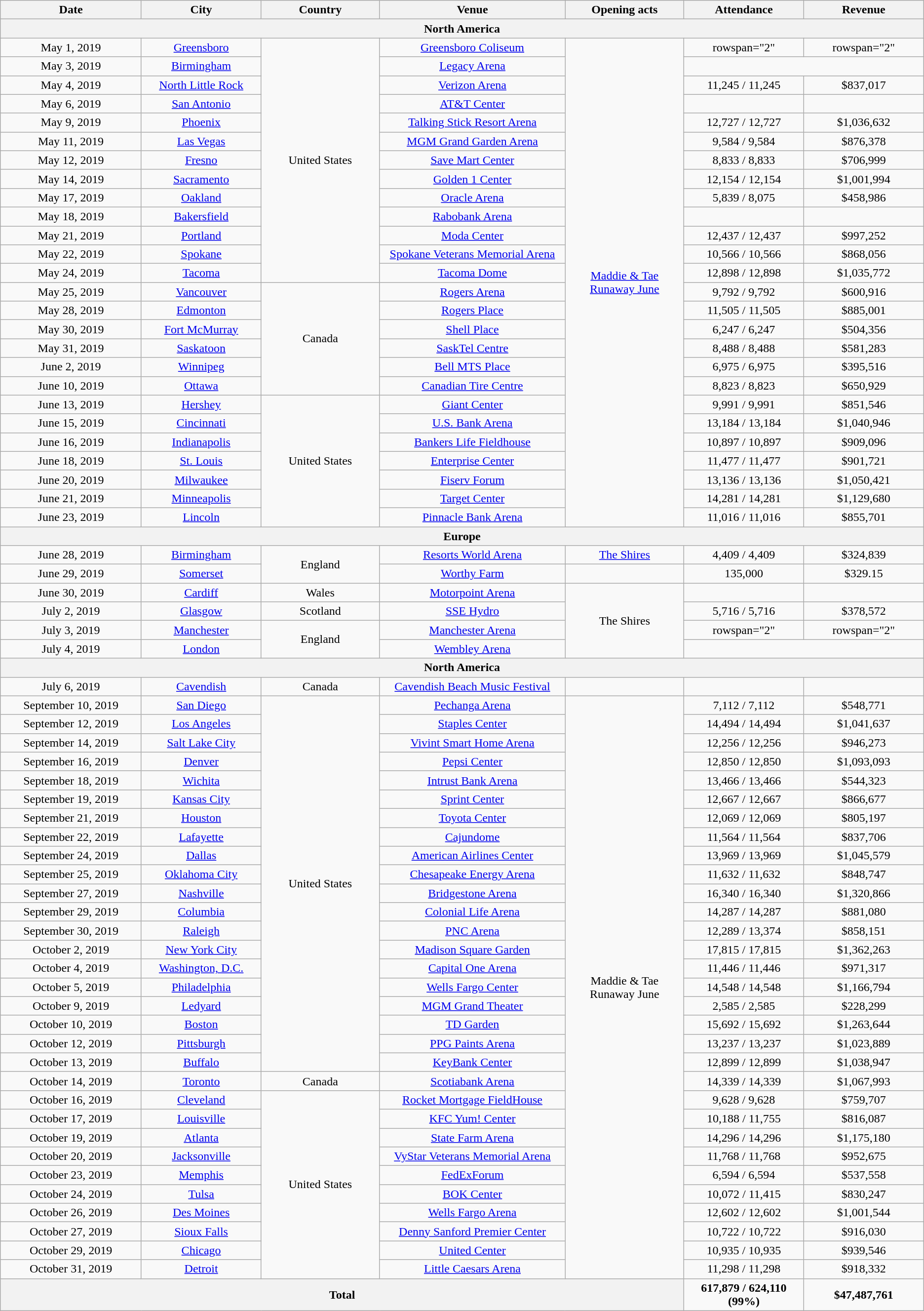<table class="wikitable" style="text-align:center;">
<tr>
<th scope="col" style="width:12em;">Date</th>
<th scope="col" style="width:10em;">City</th>
<th scope="col" style="width:10em;">Country</th>
<th scope="col" style="width:16em;">Venue</th>
<th scope="col" style="width:10em;">Opening acts</th>
<th scope="col" style="width:10em;">Attendance</th>
<th scope="col" style="width:10em;">Revenue</th>
</tr>
<tr>
<th colspan="7">North America</th>
</tr>
<tr>
<td>May 1, 2019</td>
<td><a href='#'>Greensboro</a></td>
<td rowspan="13">United States</td>
<td><a href='#'>Greensboro Coliseum</a></td>
<td rowspan="26"><a href='#'>Maddie & Tae</a><br><a href='#'>Runaway June</a></td>
<td>rowspan="2" </td>
<td>rowspan="2" </td>
</tr>
<tr>
<td>May 3, 2019</td>
<td><a href='#'>Birmingham</a></td>
<td><a href='#'>Legacy Arena</a></td>
</tr>
<tr>
<td>May 4, 2019</td>
<td><a href='#'>North Little Rock</a></td>
<td><a href='#'>Verizon Arena</a></td>
<td>11,245 / 11,245</td>
<td>$837,017</td>
</tr>
<tr>
<td>May 6, 2019</td>
<td><a href='#'>San Antonio</a></td>
<td><a href='#'>AT&T Center</a></td>
<td></td>
<td></td>
</tr>
<tr>
<td>May 9, 2019</td>
<td><a href='#'>Phoenix</a></td>
<td><a href='#'>Talking Stick Resort Arena</a></td>
<td>12,727 / 12,727</td>
<td>$1,036,632</td>
</tr>
<tr>
<td>May 11, 2019</td>
<td><a href='#'>Las Vegas</a></td>
<td><a href='#'>MGM Grand Garden Arena</a></td>
<td>9,584 / 9,584</td>
<td>$876,378</td>
</tr>
<tr>
<td>May 12, 2019</td>
<td><a href='#'>Fresno</a></td>
<td><a href='#'>Save Mart Center</a></td>
<td>8,833 / 8,833</td>
<td>$706,999</td>
</tr>
<tr>
<td>May 14, 2019</td>
<td><a href='#'>Sacramento</a></td>
<td><a href='#'>Golden 1 Center</a></td>
<td>12,154 / 12,154</td>
<td>$1,001,994</td>
</tr>
<tr>
<td>May 17, 2019</td>
<td><a href='#'>Oakland</a></td>
<td><a href='#'>Oracle Arena</a></td>
<td>5,839 / 8,075</td>
<td>$458,986</td>
</tr>
<tr>
<td>May 18, 2019</td>
<td><a href='#'>Bakersfield</a></td>
<td><a href='#'>Rabobank Arena</a></td>
<td></td>
<td></td>
</tr>
<tr>
<td>May 21, 2019</td>
<td><a href='#'>Portland</a></td>
<td><a href='#'>Moda Center</a></td>
<td>12,437 / 12,437</td>
<td>$997,252</td>
</tr>
<tr>
<td>May 22, 2019</td>
<td><a href='#'>Spokane</a></td>
<td><a href='#'>Spokane Veterans Memorial Arena</a></td>
<td>10,566 / 10,566</td>
<td>$868,056</td>
</tr>
<tr>
<td>May 24, 2019</td>
<td><a href='#'>Tacoma</a></td>
<td><a href='#'>Tacoma Dome</a></td>
<td>12,898 / 12,898</td>
<td>$1,035,772</td>
</tr>
<tr>
<td>May 25, 2019</td>
<td><a href='#'>Vancouver</a></td>
<td rowspan="6">Canada</td>
<td><a href='#'>Rogers Arena</a></td>
<td>9,792 / 9,792</td>
<td>$600,916</td>
</tr>
<tr>
<td>May 28, 2019</td>
<td><a href='#'>Edmonton</a></td>
<td><a href='#'>Rogers Place</a></td>
<td>11,505 / 11,505</td>
<td>$885,001</td>
</tr>
<tr>
<td>May 30, 2019</td>
<td><a href='#'>Fort McMurray</a></td>
<td><a href='#'>Shell Place</a></td>
<td>6,247 / 6,247</td>
<td>$504,356</td>
</tr>
<tr>
<td>May 31, 2019</td>
<td><a href='#'>Saskatoon</a></td>
<td><a href='#'>SaskTel Centre</a></td>
<td>8,488 / 8,488</td>
<td>$581,283</td>
</tr>
<tr>
<td>June 2, 2019</td>
<td><a href='#'>Winnipeg</a></td>
<td><a href='#'>Bell MTS Place</a></td>
<td>6,975 / 6,975</td>
<td>$395,516</td>
</tr>
<tr>
<td>June 10, 2019</td>
<td><a href='#'>Ottawa</a></td>
<td><a href='#'>Canadian Tire Centre</a></td>
<td>8,823 / 8,823</td>
<td>$650,929</td>
</tr>
<tr>
<td>June 13, 2019</td>
<td><a href='#'>Hershey</a></td>
<td rowspan="7">United States</td>
<td><a href='#'>Giant Center</a></td>
<td>9,991 / 9,991</td>
<td>$851,546</td>
</tr>
<tr>
<td>June 15, 2019</td>
<td><a href='#'>Cincinnati</a></td>
<td><a href='#'>U.S. Bank Arena</a></td>
<td>13,184 / 13,184</td>
<td>$1,040,946</td>
</tr>
<tr>
<td>June 16, 2019</td>
<td><a href='#'>Indianapolis</a></td>
<td><a href='#'>Bankers Life Fieldhouse</a></td>
<td>10,897 / 10,897</td>
<td>$909,096</td>
</tr>
<tr>
<td>June 18, 2019</td>
<td><a href='#'>St. Louis</a></td>
<td><a href='#'>Enterprise Center</a></td>
<td>11,477 / 11,477</td>
<td>$901,721</td>
</tr>
<tr>
<td>June 20, 2019</td>
<td><a href='#'>Milwaukee</a></td>
<td><a href='#'>Fiserv Forum</a></td>
<td>13,136 / 13,136</td>
<td>$1,050,421</td>
</tr>
<tr>
<td>June 21, 2019</td>
<td><a href='#'>Minneapolis</a></td>
<td><a href='#'>Target Center</a></td>
<td>14,281 / 14,281</td>
<td>$1,129,680</td>
</tr>
<tr>
<td>June 23, 2019</td>
<td><a href='#'>Lincoln</a></td>
<td><a href='#'>Pinnacle Bank Arena</a></td>
<td>11,016 / 11,016</td>
<td>$855,701</td>
</tr>
<tr>
<th colspan="7">Europe</th>
</tr>
<tr>
<td>June 28, 2019</td>
<td><a href='#'>Birmingham</a></td>
<td rowspan="2">England</td>
<td><a href='#'>Resorts World Arena</a></td>
<td><a href='#'>The Shires</a></td>
<td>4,409 / 4,409</td>
<td>$324,839</td>
</tr>
<tr>
<td>June 29, 2019</td>
<td><a href='#'>Somerset</a></td>
<td><a href='#'>Worthy Farm</a></td>
<td></td>
<td>135,000</td>
<td>$329.15</td>
</tr>
<tr>
<td>June 30, 2019</td>
<td><a href='#'>Cardiff</a></td>
<td>Wales</td>
<td><a href='#'>Motorpoint Arena</a></td>
<td rowspan="4">The Shires</td>
<td></td>
<td></td>
</tr>
<tr>
<td>July 2, 2019</td>
<td><a href='#'>Glasgow</a></td>
<td>Scotland</td>
<td><a href='#'>SSE Hydro</a></td>
<td>5,716 / 5,716</td>
<td>$378,572</td>
</tr>
<tr>
<td>July 3, 2019</td>
<td><a href='#'>Manchester</a></td>
<td rowspan="2">England</td>
<td><a href='#'>Manchester Arena</a></td>
<td>rowspan="2" </td>
<td>rowspan="2" </td>
</tr>
<tr>
<td>July 4, 2019</td>
<td><a href='#'>London</a></td>
<td><a href='#'>Wembley Arena</a></td>
</tr>
<tr>
<th colspan="7">North America</th>
</tr>
<tr>
<td>July 6, 2019</td>
<td><a href='#'>Cavendish</a></td>
<td>Canada</td>
<td><a href='#'>Cavendish Beach Music Festival</a></td>
<td></td>
<td></td>
<td></td>
</tr>
<tr>
<td>September 10, 2019</td>
<td><a href='#'>San Diego</a></td>
<td rowspan="20">United States</td>
<td><a href='#'>Pechanga Arena</a></td>
<td rowspan="31">Maddie & Tae <br>Runaway June</td>
<td>7,112 / 7,112</td>
<td>$548,771</td>
</tr>
<tr>
<td>September 12, 2019</td>
<td><a href='#'>Los Angeles</a></td>
<td><a href='#'>Staples Center</a></td>
<td>14,494 / 14,494</td>
<td>$1,041,637</td>
</tr>
<tr>
<td>September 14, 2019</td>
<td><a href='#'>Salt Lake City</a></td>
<td><a href='#'>Vivint Smart Home Arena</a></td>
<td>12,256 / 12,256</td>
<td>$946,273</td>
</tr>
<tr>
<td>September 16, 2019</td>
<td><a href='#'>Denver</a></td>
<td><a href='#'>Pepsi Center</a></td>
<td>12,850 / 12,850</td>
<td>$1,093,093</td>
</tr>
<tr>
<td>September 18, 2019</td>
<td><a href='#'>Wichita</a></td>
<td><a href='#'>Intrust Bank Arena</a></td>
<td>13,466 / 13,466</td>
<td>$544,323</td>
</tr>
<tr>
<td>September 19, 2019</td>
<td><a href='#'>Kansas City</a></td>
<td><a href='#'>Sprint Center</a></td>
<td>12,667 / 12,667</td>
<td>$866,677</td>
</tr>
<tr>
<td>September 21, 2019</td>
<td><a href='#'>Houston</a></td>
<td><a href='#'>Toyota Center</a></td>
<td>12,069 / 12,069</td>
<td>$805,197</td>
</tr>
<tr>
<td>September 22, 2019</td>
<td><a href='#'>Lafayette</a></td>
<td><a href='#'>Cajundome</a></td>
<td>11,564 / 11,564</td>
<td>$837,706</td>
</tr>
<tr>
<td>September 24, 2019</td>
<td><a href='#'>Dallas</a></td>
<td><a href='#'>American Airlines Center</a></td>
<td>13,969 / 13,969</td>
<td>$1,045,579</td>
</tr>
<tr>
<td>September 25, 2019</td>
<td><a href='#'>Oklahoma City</a></td>
<td><a href='#'>Chesapeake Energy Arena</a></td>
<td>11,632 / 11,632</td>
<td>$848,747</td>
</tr>
<tr>
<td>September 27, 2019</td>
<td><a href='#'>Nashville</a></td>
<td><a href='#'>Bridgestone Arena</a></td>
<td>16,340 / 16,340</td>
<td>$1,320,866</td>
</tr>
<tr>
<td>September 29, 2019</td>
<td><a href='#'>Columbia</a></td>
<td><a href='#'>Colonial Life Arena</a></td>
<td>14,287 / 14,287</td>
<td>$881,080</td>
</tr>
<tr>
<td>September 30, 2019</td>
<td><a href='#'>Raleigh</a></td>
<td><a href='#'>PNC Arena</a></td>
<td>12,289 / 13,374</td>
<td>$858,151</td>
</tr>
<tr>
<td>October 2, 2019</td>
<td><a href='#'>New York City</a></td>
<td><a href='#'>Madison Square Garden</a></td>
<td>17,815 / 17,815</td>
<td>$1,362,263</td>
</tr>
<tr>
<td>October 4, 2019</td>
<td><a href='#'>Washington, D.C.</a></td>
<td><a href='#'>Capital One Arena</a></td>
<td>11,446 / 11,446</td>
<td>$971,317</td>
</tr>
<tr>
<td>October 5, 2019</td>
<td><a href='#'>Philadelphia</a></td>
<td><a href='#'>Wells Fargo Center</a></td>
<td>14,548 / 14,548</td>
<td>$1,166,794</td>
</tr>
<tr>
<td>October 9, 2019</td>
<td><a href='#'>Ledyard</a></td>
<td><a href='#'>MGM Grand Theater</a></td>
<td>2,585 / 2,585</td>
<td>$228,299</td>
</tr>
<tr>
<td>October 10, 2019</td>
<td><a href='#'>Boston</a></td>
<td><a href='#'>TD Garden</a></td>
<td>15,692 / 15,692</td>
<td>$1,263,644</td>
</tr>
<tr>
<td>October 12, 2019</td>
<td><a href='#'>Pittsburgh</a></td>
<td><a href='#'>PPG Paints Arena</a></td>
<td>13,237 / 13,237</td>
<td>$1,023,889</td>
</tr>
<tr>
<td>October 13, 2019</td>
<td><a href='#'>Buffalo</a></td>
<td><a href='#'>KeyBank Center</a></td>
<td>12,899 / 12,899</td>
<td>$1,038,947</td>
</tr>
<tr>
<td>October 14, 2019</td>
<td><a href='#'>Toronto</a></td>
<td>Canada</td>
<td><a href='#'>Scotiabank Arena</a></td>
<td>14,339 / 14,339</td>
<td>$1,067,993</td>
</tr>
<tr>
<td>October 16, 2019</td>
<td><a href='#'>Cleveland</a></td>
<td rowspan="10">United States</td>
<td><a href='#'>Rocket Mortgage FieldHouse</a></td>
<td>9,628 / 9,628</td>
<td>$759,707</td>
</tr>
<tr>
<td>October 17, 2019</td>
<td><a href='#'>Louisville</a></td>
<td><a href='#'>KFC Yum! Center</a></td>
<td>10,188 / 11,755</td>
<td>$816,087</td>
</tr>
<tr>
<td>October 19, 2019</td>
<td><a href='#'>Atlanta</a></td>
<td><a href='#'>State Farm Arena</a></td>
<td>14,296 / 14,296</td>
<td>$1,175,180</td>
</tr>
<tr>
<td>October 20, 2019</td>
<td><a href='#'>Jacksonville</a></td>
<td><a href='#'>VyStar Veterans Memorial Arena</a></td>
<td>11,768 / 11,768</td>
<td>$952,675</td>
</tr>
<tr>
<td>October 23, 2019</td>
<td><a href='#'>Memphis</a></td>
<td><a href='#'>FedExForum</a></td>
<td>6,594 / 6,594</td>
<td>$537,558</td>
</tr>
<tr>
<td>October 24, 2019</td>
<td><a href='#'>Tulsa</a></td>
<td><a href='#'>BOK Center</a></td>
<td>10,072 / 11,415</td>
<td>$830,247</td>
</tr>
<tr>
<td>October 26, 2019</td>
<td><a href='#'>Des Moines</a></td>
<td><a href='#'>Wells Fargo Arena</a></td>
<td>12,602 / 12,602</td>
<td>$1,001,544</td>
</tr>
<tr>
<td>October 27, 2019</td>
<td><a href='#'>Sioux Falls</a></td>
<td><a href='#'>Denny Sanford Premier Center</a></td>
<td>10,722 / 10,722</td>
<td>$916,030</td>
</tr>
<tr>
<td>October 29, 2019</td>
<td><a href='#'>Chicago</a></td>
<td><a href='#'>United Center</a></td>
<td>10,935 / 10,935</td>
<td>$939,546</td>
</tr>
<tr>
<td>October 31, 2019</td>
<td><a href='#'>Detroit</a></td>
<td><a href='#'>Little Caesars Arena</a></td>
<td>11,298 / 11,298</td>
<td>$918,332</td>
</tr>
<tr>
<th colspan="5">Total</th>
<td><strong>617,879 / 624,110 (99%)</strong></td>
<td><strong>$47,487,761</strong></td>
</tr>
</table>
